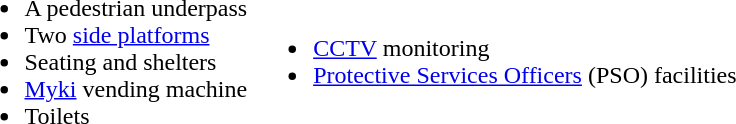<table>
<tr>
<td><br><ul><li>A pedestrian underpass</li><li>Two <a href='#'>side platforms</a></li><li>Seating and shelters</li><li><a href='#'>Myki</a> vending machine</li><li>Toilets</li></ul></td>
<td><br><ul><li><a href='#'>CCTV</a> monitoring</li><li><a href='#'>Protective Services Officers</a> (PSO) facilities</li></ul></td>
</tr>
</table>
